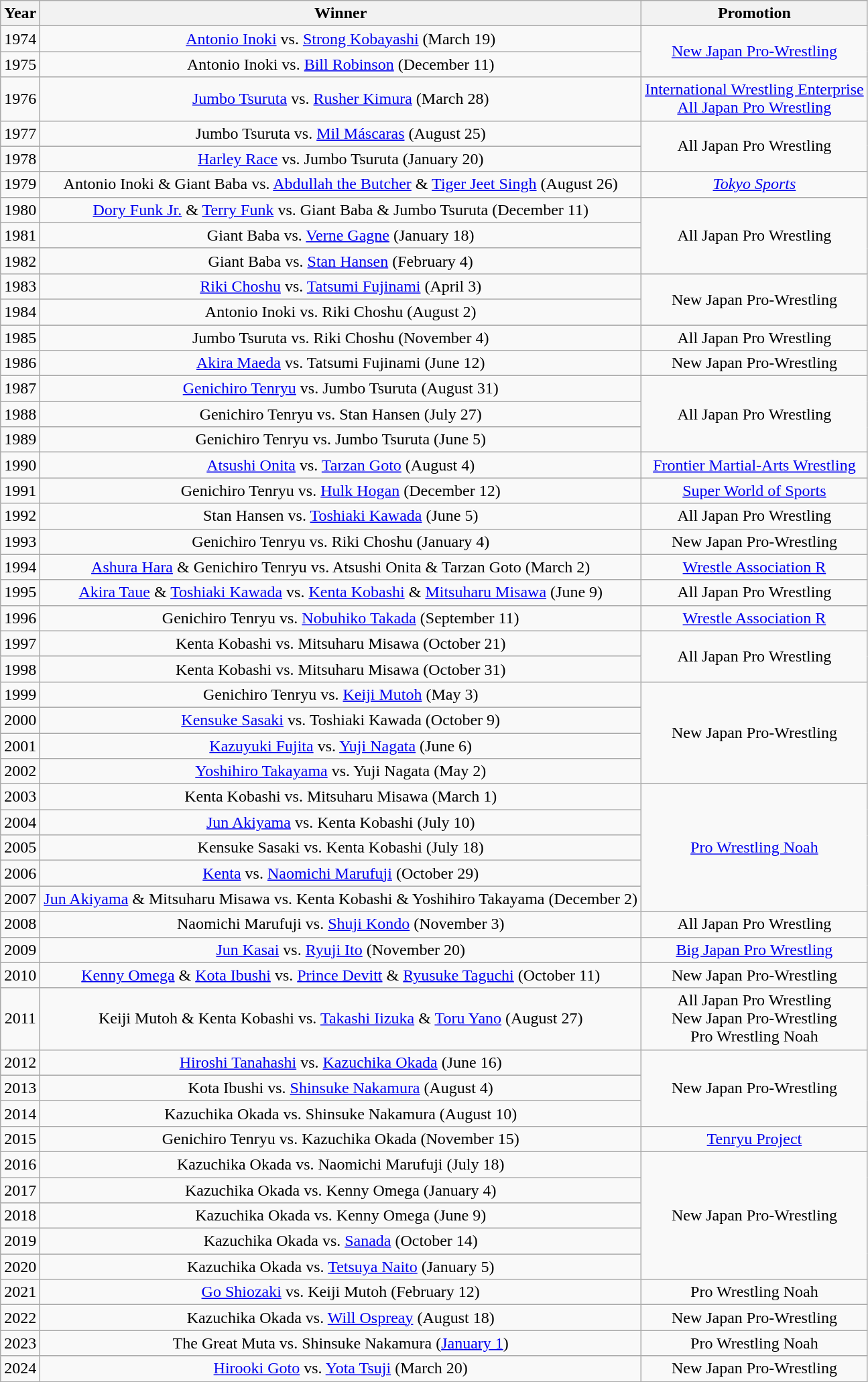<table class="wikitable sortable" style="text-align: center">
<tr>
<th>Year</th>
<th>Winner</th>
<th>Promotion</th>
</tr>
<tr>
<td>1974</td>
<td><a href='#'>Antonio Inoki</a> vs. <a href='#'>Strong Kobayashi</a> (March 19)</td>
<td rowspan=2><a href='#'>New Japan Pro-Wrestling</a></td>
</tr>
<tr>
<td>1975</td>
<td>Antonio Inoki vs. <a href='#'>Bill Robinson</a> (December 11)</td>
</tr>
<tr>
<td>1976</td>
<td><a href='#'>Jumbo Tsuruta</a> vs. <a href='#'>Rusher Kimura</a> (March 28)</td>
<td><a href='#'>International Wrestling Enterprise</a><br><a href='#'>All Japan Pro Wrestling</a></td>
</tr>
<tr>
<td>1977</td>
<td>Jumbo Tsuruta vs. <a href='#'>Mil Máscaras</a> (August 25)</td>
<td rowspan=2>All Japan Pro Wrestling</td>
</tr>
<tr>
<td>1978</td>
<td><a href='#'>Harley Race</a> vs. Jumbo Tsuruta (January 20)</td>
</tr>
<tr>
<td>1979</td>
<td>Antonio Inoki & Giant Baba vs. <a href='#'>Abdullah the Butcher</a> & <a href='#'>Tiger Jeet Singh</a> (August 26)</td>
<td><em><a href='#'>Tokyo Sports</a></em></td>
</tr>
<tr>
<td>1980</td>
<td><a href='#'>Dory Funk Jr.</a> & <a href='#'>Terry Funk</a> vs. Giant Baba & Jumbo Tsuruta (December 11)</td>
<td rowspan=3>All Japan Pro Wrestling</td>
</tr>
<tr>
<td>1981</td>
<td>Giant Baba vs. <a href='#'>Verne Gagne</a> (January 18)</td>
</tr>
<tr>
<td>1982</td>
<td>Giant Baba vs. <a href='#'>Stan Hansen</a> (February 4)</td>
</tr>
<tr>
<td>1983</td>
<td><a href='#'>Riki Choshu</a> vs. <a href='#'>Tatsumi Fujinami</a> (April 3)</td>
<td rowspan=2>New Japan Pro-Wrestling</td>
</tr>
<tr>
<td>1984</td>
<td>Antonio Inoki vs. Riki Choshu (August 2)</td>
</tr>
<tr>
<td>1985</td>
<td>Jumbo Tsuruta vs. Riki Choshu (November 4)</td>
<td>All Japan Pro Wrestling</td>
</tr>
<tr>
<td>1986</td>
<td><a href='#'>Akira Maeda</a> vs. Tatsumi Fujinami (June 12)</td>
<td>New Japan Pro-Wrestling</td>
</tr>
<tr>
<td>1987</td>
<td><a href='#'>Genichiro Tenryu</a> vs. Jumbo Tsuruta (August 31)</td>
<td rowspan=3>All Japan Pro Wrestling</td>
</tr>
<tr>
<td>1988</td>
<td>Genichiro Tenryu vs. Stan Hansen (July 27)</td>
</tr>
<tr>
<td>1989</td>
<td>Genichiro Tenryu vs. Jumbo Tsuruta (June 5)</td>
</tr>
<tr>
<td>1990</td>
<td><a href='#'>Atsushi Onita</a> vs. <a href='#'>Tarzan Goto</a> (August 4)</td>
<td><a href='#'>Frontier Martial-Arts Wrestling</a></td>
</tr>
<tr>
<td>1991</td>
<td>Genichiro Tenryu vs. <a href='#'>Hulk Hogan</a> (December 12)</td>
<td><a href='#'>Super World of Sports</a></td>
</tr>
<tr>
<td>1992</td>
<td>Stan Hansen vs. <a href='#'>Toshiaki Kawada</a> (June 5)</td>
<td>All Japan Pro Wrestling</td>
</tr>
<tr>
<td>1993</td>
<td>Genichiro Tenryu vs. Riki Choshu (January 4)</td>
<td>New Japan Pro-Wrestling</td>
</tr>
<tr>
<td>1994</td>
<td><a href='#'>Ashura Hara</a> & Genichiro Tenryu vs. Atsushi Onita & Tarzan Goto (March 2)</td>
<td><a href='#'>Wrestle Association R</a></td>
</tr>
<tr>
<td>1995</td>
<td><a href='#'>Akira Taue</a> & <a href='#'>Toshiaki Kawada</a> vs. <a href='#'>Kenta Kobashi</a> & <a href='#'>Mitsuharu Misawa</a> (June 9)</td>
<td>All Japan Pro Wrestling</td>
</tr>
<tr>
<td>1996</td>
<td>Genichiro Tenryu vs. <a href='#'>Nobuhiko Takada</a> (September 11)</td>
<td><a href='#'>Wrestle Association R</a></td>
</tr>
<tr>
<td>1997</td>
<td>Kenta Kobashi vs. Mitsuharu Misawa (October 21)</td>
<td rowspan=2>All Japan Pro Wrestling</td>
</tr>
<tr>
<td>1998</td>
<td>Kenta Kobashi vs. Mitsuharu Misawa (October 31)</td>
</tr>
<tr>
<td>1999</td>
<td>Genichiro Tenryu vs. <a href='#'>Keiji Mutoh</a> (May 3)</td>
<td rowspan=4>New Japan Pro-Wrestling</td>
</tr>
<tr>
<td>2000</td>
<td><a href='#'>Kensuke Sasaki</a> vs. Toshiaki Kawada (October 9)</td>
</tr>
<tr>
<td>2001</td>
<td><a href='#'>Kazuyuki Fujita</a> vs. <a href='#'>Yuji Nagata</a> (June 6)</td>
</tr>
<tr>
<td>2002</td>
<td><a href='#'>Yoshihiro Takayama</a> vs. Yuji Nagata (May 2)</td>
</tr>
<tr>
<td>2003</td>
<td>Kenta Kobashi vs. Mitsuharu Misawa (March 1)</td>
<td rowspan=5><a href='#'>Pro Wrestling Noah</a></td>
</tr>
<tr>
<td>2004</td>
<td><a href='#'>Jun Akiyama</a> vs. Kenta Kobashi (July 10)</td>
</tr>
<tr>
<td>2005</td>
<td>Kensuke Sasaki vs. Kenta Kobashi (July 18)</td>
</tr>
<tr>
<td>2006</td>
<td><a href='#'>Kenta</a> vs. <a href='#'>Naomichi Marufuji</a> (October 29)</td>
</tr>
<tr>
<td>2007</td>
<td><a href='#'>Jun Akiyama</a> & Mitsuharu Misawa vs. Kenta Kobashi & Yoshihiro Takayama (December 2)</td>
</tr>
<tr>
<td>2008</td>
<td>Naomichi Marufuji vs. <a href='#'>Shuji Kondo</a> (November 3)</td>
<td>All Japan Pro Wrestling</td>
</tr>
<tr>
<td>2009</td>
<td><a href='#'>Jun Kasai</a> vs. <a href='#'>Ryuji Ito</a> (November 20)</td>
<td><a href='#'>Big Japan Pro Wrestling</a></td>
</tr>
<tr>
<td>2010</td>
<td><a href='#'>Kenny Omega</a> & <a href='#'>Kota Ibushi</a> vs. <a href='#'>Prince Devitt</a> & <a href='#'>Ryusuke Taguchi</a> (October 11)</td>
<td>New Japan Pro-Wrestling</td>
</tr>
<tr>
<td>2011</td>
<td>Keiji Mutoh & Kenta Kobashi vs. <a href='#'>Takashi Iizuka</a> & <a href='#'>Toru Yano</a> (August 27)</td>
<td>All Japan Pro Wrestling<br>New Japan Pro-Wrestling<br>Pro Wrestling Noah</td>
</tr>
<tr>
<td>2012</td>
<td><a href='#'>Hiroshi Tanahashi</a> vs. <a href='#'>Kazuchika Okada</a> (June 16)</td>
<td rowspan=3>New Japan Pro-Wrestling</td>
</tr>
<tr>
<td>2013</td>
<td>Kota Ibushi vs. <a href='#'>Shinsuke Nakamura</a> (August 4)</td>
</tr>
<tr>
<td>2014</td>
<td>Kazuchika Okada vs. Shinsuke Nakamura (August 10)</td>
</tr>
<tr>
<td>2015</td>
<td>Genichiro Tenryu vs. Kazuchika Okada (November 15)</td>
<td><a href='#'>Tenryu Project</a></td>
</tr>
<tr>
<td>2016</td>
<td>Kazuchika Okada vs. Naomichi Marufuji (July 18)</td>
<td rowspan="5">New Japan Pro-Wrestling</td>
</tr>
<tr>
<td>2017</td>
<td>Kazuchika Okada vs. Kenny Omega (January 4)</td>
</tr>
<tr>
<td>2018</td>
<td>Kazuchika Okada vs. Kenny Omega (June 9)</td>
</tr>
<tr>
<td>2019</td>
<td>Kazuchika Okada vs. <a href='#'>Sanada</a> (October 14)</td>
</tr>
<tr>
<td>2020</td>
<td>Kazuchika Okada vs. <a href='#'>Tetsuya Naito</a> (January 5)</td>
</tr>
<tr>
<td>2021</td>
<td><a href='#'>Go Shiozaki</a> vs. Keiji Mutoh (February 12)</td>
<td>Pro Wrestling Noah</td>
</tr>
<tr>
<td>2022</td>
<td>Kazuchika Okada vs. <a href='#'>Will Ospreay</a> (August 18)</td>
<td>New Japan Pro-Wrestling</td>
</tr>
<tr>
<td>2023</td>
<td>The Great Muta vs. Shinsuke Nakamura (<a href='#'>January 1</a>)</td>
<td>Pro Wrestling Noah</td>
</tr>
<tr>
<td>2024</td>
<td><a href='#'>Hirooki Goto</a> vs. <a href='#'>Yota Tsuji</a> (March 20)</td>
<td>New Japan Pro-Wrestling</td>
</tr>
</table>
